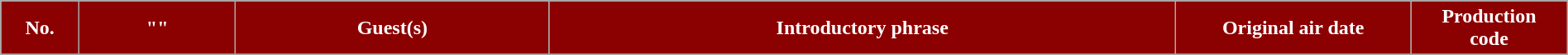<table class="wikitable plainrowheaders" style="width:100%; margin:auto;">
<tr>
<th style="background-color: #8B0000; color:#ffffff" width=5%><abbr>No.</abbr></th>
<th style="background-color: #8B0000; color:#ffffff" width=10%>"<a href='#'></a>"</th>
<th style="background-color: #8B0000; color:#ffffff" width=20%>Guest(s)</th>
<th style="background-color: #8B0000; color:#ffffff" width=40%>Introductory phrase</th>
<th style="background-color: #8B0000; color:#ffffff" width=15%>Original air date</th>
<th style="background-color: #8B0000; color:#ffffff" width=10%>Production <br> code</th>
</tr>
<tr>
</tr>
</table>
